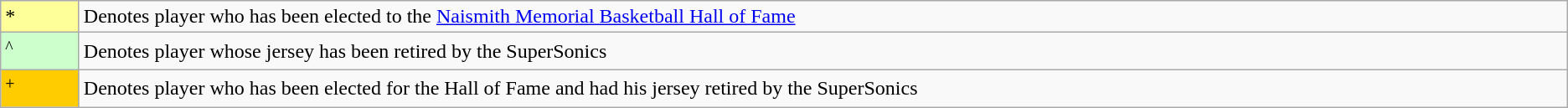<table class="wikitable">
<tr>
<td style="background:#FFFF99; border:1px solid #aaaaaa; width:6em">*</td>
<td>Denotes player who has been elected to the <a href='#'>Naismith Memorial Basketball Hall of Fame</a></td>
</tr>
<tr>
<td bgcolor="#CCFFCC" width="5%"><sup>^</sup></td>
<td>Denotes player whose jersey has been retired by the SuperSonics</td>
</tr>
<tr>
<td bgcolor="#FFCC00" width="5%"><sup>+</sup></td>
<td>Denotes player who has been elected for the Hall of Fame and had his jersey retired by the SuperSonics</td>
</tr>
</table>
